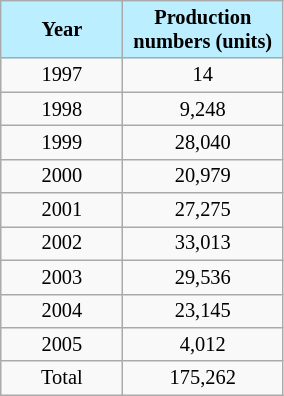<table class="wikitable" style="font-size:85%; text-align:center;">
<tr>
<th style="width:75px;background:#bef;">Year</th>
<th style="width:100px;background:#bef;">Production numbers (units)</th>
</tr>
<tr>
<td>1997</td>
<td>14</td>
</tr>
<tr>
<td>1998</td>
<td>9,248</td>
</tr>
<tr>
<td>1999</td>
<td>28,040</td>
</tr>
<tr>
<td>2000</td>
<td>20,979</td>
</tr>
<tr>
<td>2001</td>
<td>27,275</td>
</tr>
<tr>
<td>2002</td>
<td>33,013</td>
</tr>
<tr>
<td>2003</td>
<td>29,536</td>
</tr>
<tr>
<td>2004</td>
<td>23,145</td>
</tr>
<tr>
<td>2005</td>
<td>4,012</td>
</tr>
<tr>
<td>Total</td>
<td>175,262</td>
</tr>
</table>
